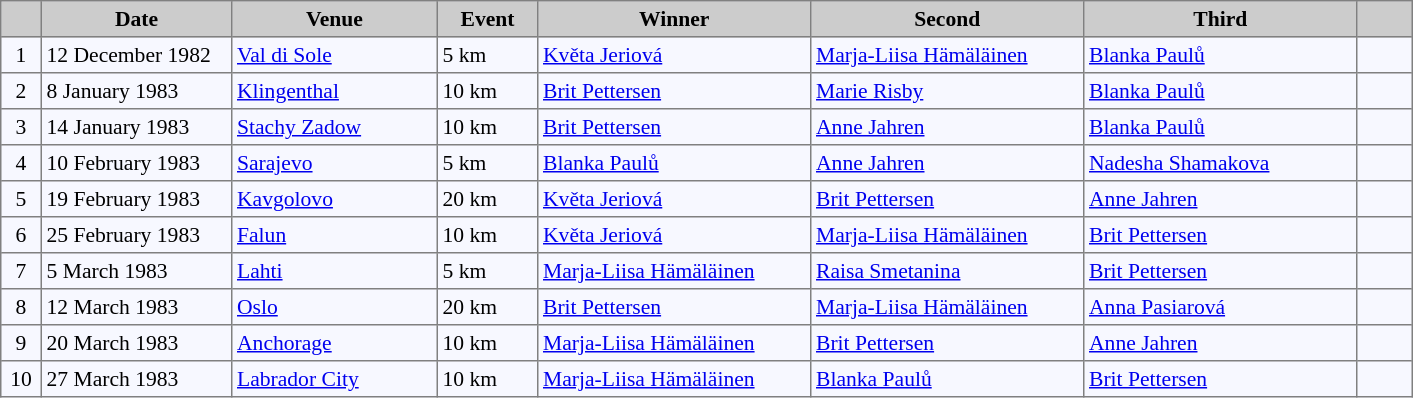<table bgcolor="#f7f8ff" cellpadding="3" cellspacing="0" border="1" style="font-size: 90%; border: gray solid 1px; border-collapse: collapse;">
<tr bgcolor="#CCCCCC">
<td align="center" width="20"><strong></strong></td>
<td align="center" width="120"><strong>Date</strong></td>
<td align="center" width="130"><strong>Venue</strong></td>
<td align="center" width="60"><strong>Event</strong></td>
<td align="center" width="175"><strong>Winner</strong></td>
<td align="center" width="175"><strong>Second</strong></td>
<td align="center" width="175"><strong>Third</strong></td>
<td align="center" width="30"><strong></strong></td>
</tr>
<tr align="left">
<td align=center>1</td>
<td>12 December 1982</td>
<td> <a href='#'>Val di Sole</a></td>
<td>5 km</td>
<td> <a href='#'>Květa Jeriová</a></td>
<td> <a href='#'>Marja-Liisa Hämäläinen</a></td>
<td> <a href='#'>Blanka Paulů</a></td>
<td></td>
</tr>
<tr align="left">
<td align=center>2</td>
<td>8 January 1983</td>
<td> <a href='#'>Klingenthal</a></td>
<td>10 km</td>
<td> <a href='#'>Brit Pettersen</a></td>
<td> <a href='#'>Marie Risby</a></td>
<td> <a href='#'>Blanka Paulů</a></td>
<td></td>
</tr>
<tr align="left">
<td align=center>3</td>
<td>14 January 1983</td>
<td> <a href='#'>Stachy Zadow</a></td>
<td>10 km</td>
<td> <a href='#'>Brit Pettersen</a></td>
<td> <a href='#'>Anne Jahren</a></td>
<td> <a href='#'>Blanka Paulů</a></td>
<td></td>
</tr>
<tr align="left">
<td align=center>4</td>
<td>10 February 1983</td>
<td> <a href='#'>Sarajevo</a></td>
<td>5 km</td>
<td> <a href='#'>Blanka Paulů</a></td>
<td> <a href='#'>Anne Jahren</a></td>
<td> <a href='#'>Nadesha Shamakova</a></td>
<td></td>
</tr>
<tr align="left">
<td align=center>5</td>
<td>19 February 1983</td>
<td> <a href='#'>Kavgolovo</a></td>
<td>20 km</td>
<td> <a href='#'>Květa Jeriová</a></td>
<td> <a href='#'>Brit Pettersen</a></td>
<td> <a href='#'>Anne Jahren</a></td>
<td></td>
</tr>
<tr align="left">
<td align=center>6</td>
<td>25 February 1983</td>
<td> <a href='#'>Falun</a></td>
<td>10 km</td>
<td> <a href='#'>Květa Jeriová</a></td>
<td> <a href='#'>Marja-Liisa Hämäläinen</a></td>
<td> <a href='#'>Brit Pettersen</a></td>
<td></td>
</tr>
<tr align="left">
<td align=center>7</td>
<td>5 March 1983</td>
<td> <a href='#'>Lahti</a></td>
<td>5 km</td>
<td> <a href='#'>Marja-Liisa Hämäläinen</a></td>
<td> <a href='#'>Raisa Smetanina</a></td>
<td> <a href='#'>Brit Pettersen</a></td>
<td></td>
</tr>
<tr align="left">
<td align=center>8</td>
<td>12 March 1983</td>
<td> <a href='#'>Oslo</a></td>
<td>20 km</td>
<td> <a href='#'>Brit Pettersen</a></td>
<td> <a href='#'>Marja-Liisa Hämäläinen</a></td>
<td> <a href='#'>Anna Pasiarová</a></td>
<td></td>
</tr>
<tr align="left">
<td align=center>9</td>
<td>20 March 1983</td>
<td> <a href='#'>Anchorage</a></td>
<td>10 km</td>
<td> <a href='#'>Marja-Liisa Hämäläinen</a></td>
<td> <a href='#'>Brit Pettersen</a></td>
<td> <a href='#'>Anne Jahren</a></td>
<td></td>
</tr>
<tr align="left">
<td align=center>10</td>
<td>27 March 1983</td>
<td> <a href='#'>Labrador City</a></td>
<td>10 km</td>
<td> <a href='#'>Marja-Liisa Hämäläinen</a></td>
<td> <a href='#'>Blanka Paulů</a></td>
<td> <a href='#'>Brit Pettersen</a></td>
<td></td>
</tr>
</table>
